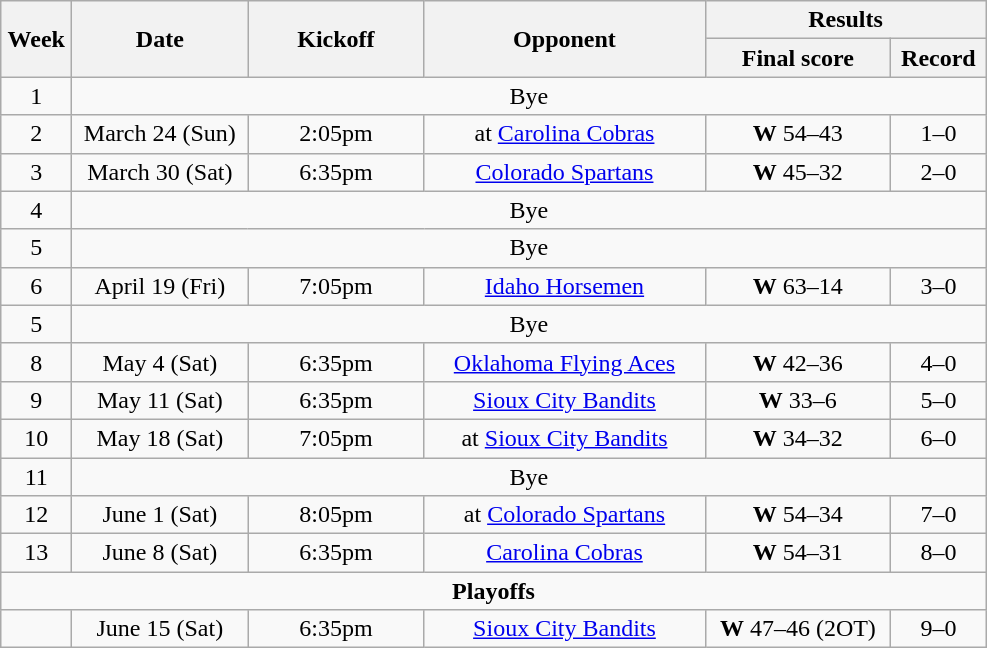<table class="wikitable" style="text-align:center">
<tr>
<th rowspan="2" width="40">Week</th>
<th rowspan="2" width="110">Date</th>
<th rowspan="2" width="110">Kickoff</th>
<th rowspan="2" width="180">Opponent</th>
<th colspan="2" width="180">Results</th>
</tr>
<tr>
<th>Final score</th>
<th>Record</th>
</tr>
<tr>
<td>1</td>
<td colspan=5>Bye</td>
</tr>
<tr>
<td>2</td>
<td>March 24 (Sun)</td>
<td>2:05pm</td>
<td>at <a href='#'>Carolina Cobras</a></td>
<td><strong>W</strong> 54–43</td>
<td>1–0</td>
</tr>
<tr>
<td>3</td>
<td>March 30 (Sat)</td>
<td>6:35pm</td>
<td><a href='#'>Colorado Spartans</a></td>
<td><strong>W</strong> 45–32</td>
<td>2–0</td>
</tr>
<tr>
<td>4</td>
<td colspan=5>Bye</td>
</tr>
<tr>
<td>5</td>
<td colspan=5>Bye</td>
</tr>
<tr>
<td>6</td>
<td>April 19 (Fri)</td>
<td>7:05pm</td>
<td><a href='#'>Idaho Horsemen</a></td>
<td><strong>W</strong> 63–14</td>
<td>3–0</td>
</tr>
<tr>
<td>5</td>
<td colspan=5>Bye</td>
</tr>
<tr>
<td>8</td>
<td>May 4 (Sat)</td>
<td>6:35pm</td>
<td><a href='#'>Oklahoma Flying Aces</a></td>
<td><strong>W</strong> 42–36</td>
<td>4–0</td>
</tr>
<tr>
<td>9</td>
<td>May 11 (Sat)</td>
<td>6:35pm</td>
<td><a href='#'>Sioux City Bandits</a></td>
<td><strong>W</strong> 33–6</td>
<td>5–0</td>
</tr>
<tr>
<td>10</td>
<td>May 18 (Sat)</td>
<td>7:05pm</td>
<td>at <a href='#'>Sioux City Bandits</a></td>
<td><strong>W</strong> 34–32</td>
<td>6–0</td>
</tr>
<tr>
<td>11</td>
<td colspan=5>Bye</td>
</tr>
<tr>
<td>12</td>
<td>June 1 (Sat)</td>
<td>8:05pm</td>
<td>at <a href='#'>Colorado Spartans</a></td>
<td><strong>W</strong> 54–34</td>
<td>7–0</td>
</tr>
<tr>
<td>13</td>
<td>June 8 (Sat)</td>
<td>6:35pm</td>
<td><a href='#'>Carolina Cobras</a></td>
<td><strong>W</strong> 54–31</td>
<td>8–0</td>
</tr>
<tr>
<td colspan="6"><strong>Playoffs</strong></td>
</tr>
<tr>
<td></td>
<td>June 15 (Sat)</td>
<td>6:35pm</td>
<td><a href='#'>Sioux City Bandits</a></td>
<td><strong>W</strong> 47–46 (2OT)</td>
<td>9–0</td>
</tr>
</table>
